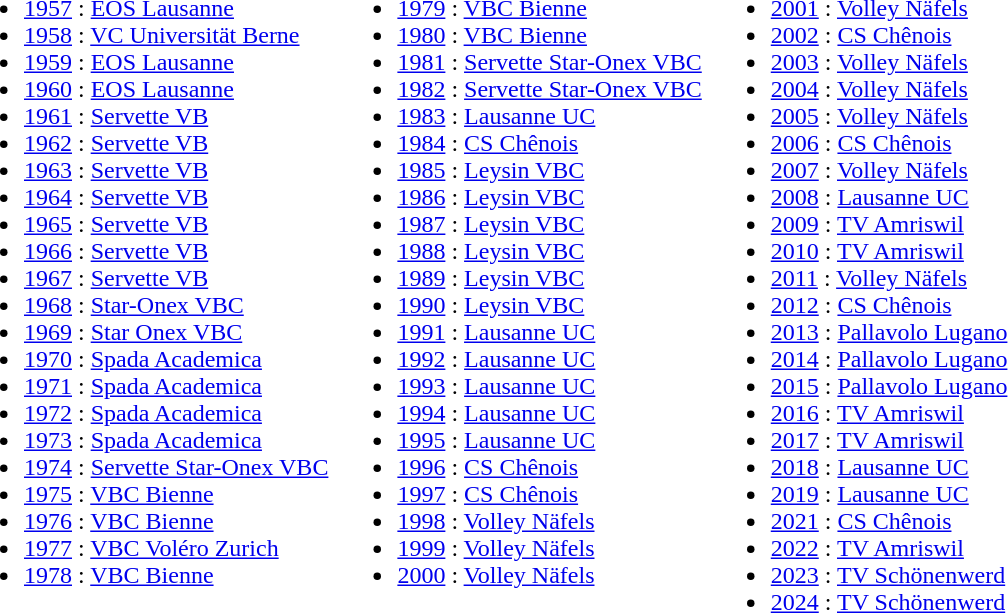<table border="0" cellpadding="2">
<tr valign="top">
<td><br><ul><li><a href='#'>1957</a> : <a href='#'>EOS Lausanne</a></li><li><a href='#'>1958</a> : <a href='#'>VC Universität Berne</a></li><li><a href='#'>1959</a> : <a href='#'>EOS Lausanne</a></li><li><a href='#'>1960</a> : <a href='#'>EOS Lausanne</a></li><li><a href='#'>1961</a> : <a href='#'>Servette VB</a></li><li><a href='#'>1962</a> : <a href='#'>Servette VB</a></li><li><a href='#'>1963</a> : <a href='#'>Servette VB</a></li><li><a href='#'>1964</a> : <a href='#'>Servette VB</a></li><li><a href='#'>1965</a> : <a href='#'>Servette VB</a></li><li><a href='#'>1966</a> : <a href='#'>Servette VB</a></li><li><a href='#'>1967</a> : <a href='#'>Servette VB</a></li><li><a href='#'>1968</a> : <a href='#'>Star-Onex VBC</a></li><li><a href='#'>1969</a> : <a href='#'>Star Onex VBC</a></li><li><a href='#'>1970</a> : <a href='#'>Spada Academica</a></li><li><a href='#'>1971</a> : <a href='#'>Spada Academica</a></li><li><a href='#'>1972</a> : <a href='#'>Spada Academica</a></li><li><a href='#'>1973</a> : <a href='#'>Spada Academica</a></li><li><a href='#'>1974</a> : <a href='#'>Servette Star-Onex VBC</a></li><li><a href='#'>1975</a> : <a href='#'>VBC Bienne</a></li><li><a href='#'>1976</a> : <a href='#'>VBC Bienne</a></li><li><a href='#'>1977</a> : <a href='#'>VBC Voléro Zurich</a></li><li><a href='#'>1978</a> : <a href='#'>VBC Bienne</a></li></ul></td>
<td><br><ul><li><a href='#'>1979</a> : <a href='#'>VBC Bienne</a></li><li><a href='#'>1980</a> : <a href='#'>VBC Bienne</a></li><li><a href='#'>1981</a> : <a href='#'>Servette Star-Onex VBC</a></li><li><a href='#'>1982</a> : <a href='#'>Servette Star-Onex VBC</a></li><li><a href='#'>1983</a> : <a href='#'>Lausanne UC</a></li><li><a href='#'>1984</a> : <a href='#'>CS Chênois</a></li><li><a href='#'>1985</a> : <a href='#'>Leysin VBC</a></li><li><a href='#'>1986</a> : <a href='#'>Leysin VBC</a></li><li><a href='#'>1987</a> : <a href='#'>Leysin VBC</a></li><li><a href='#'>1988</a> : <a href='#'>Leysin VBC</a></li><li><a href='#'>1989</a> : <a href='#'>Leysin VBC</a></li><li><a href='#'>1990</a> : <a href='#'>Leysin VBC</a></li><li><a href='#'>1991</a> : <a href='#'>Lausanne UC</a></li><li><a href='#'>1992</a> : <a href='#'>Lausanne UC</a></li><li><a href='#'>1993</a> : <a href='#'>Lausanne UC</a></li><li><a href='#'>1994</a> : <a href='#'>Lausanne UC</a></li><li><a href='#'>1995</a> : <a href='#'>Lausanne UC</a></li><li><a href='#'>1996</a> : <a href='#'>CS Chênois</a></li><li><a href='#'>1997</a> : <a href='#'>CS Chênois</a></li><li><a href='#'>1998</a> : <a href='#'>Volley Näfels</a></li><li><a href='#'>1999</a> : <a href='#'>Volley Näfels</a></li><li><a href='#'>2000</a> : <a href='#'>Volley Näfels</a></li></ul></td>
<td><br><ul><li><a href='#'>2001</a> : <a href='#'>Volley Näfels</a></li><li><a href='#'>2002</a> : <a href='#'>CS Chênois</a></li><li><a href='#'>2003</a> : <a href='#'>Volley Näfels</a></li><li><a href='#'>2004</a> : <a href='#'>Volley Näfels</a></li><li><a href='#'>2005</a> : <a href='#'>Volley Näfels</a></li><li><a href='#'>2006</a> : <a href='#'>CS Chênois</a></li><li><a href='#'>2007</a> : <a href='#'>Volley Näfels</a></li><li><a href='#'>2008</a> : <a href='#'>Lausanne UC</a></li><li><a href='#'>2009</a> : <a href='#'>TV Amriswil</a></li><li><a href='#'>2010</a> : <a href='#'>TV Amriswil</a></li><li><a href='#'>2011</a> : <a href='#'>Volley Näfels</a></li><li><a href='#'>2012</a> : <a href='#'>CS Chênois</a></li><li><a href='#'>2013</a> : <a href='#'>Pallavolo Lugano</a></li><li><a href='#'>2014</a> : <a href='#'>Pallavolo Lugano</a></li><li><a href='#'>2015</a> : <a href='#'>Pallavolo Lugano</a></li><li><a href='#'>2016</a> : <a href='#'>TV Amriswil</a></li><li><a href='#'>2017</a> : <a href='#'>TV Amriswil</a></li><li><a href='#'>2018</a> : <a href='#'>Lausanne UC</a></li><li><a href='#'>2019</a> : <a href='#'>Lausanne UC</a></li><li><a href='#'>2021</a> : <a href='#'>CS Chênois</a></li><li><a href='#'>2022</a> : <a href='#'>TV Amriswil</a></li><li><a href='#'>2023</a> : <a href='#'>TV Schönenwerd</a></li><li><a href='#'>2024</a> : <a href='#'>TV Schönenwerd</a></li></ul></td>
</tr>
</table>
